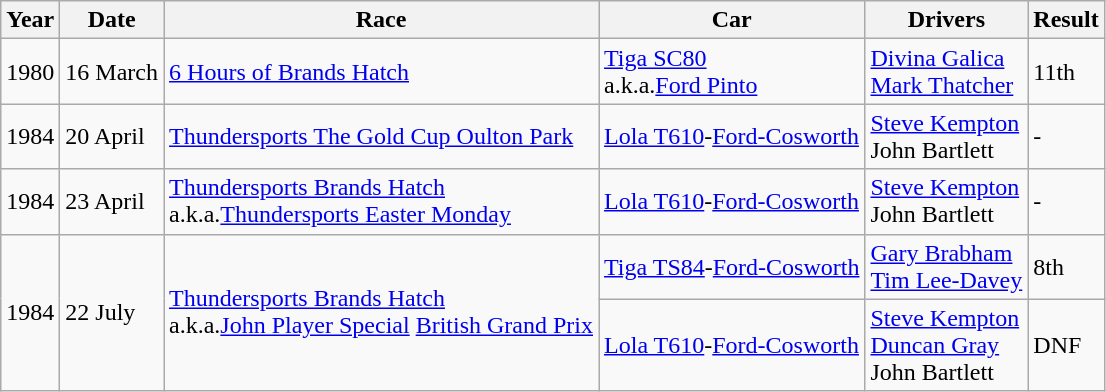<table class="wikitable sortable">
<tr>
<th>Year</th>
<th>Date</th>
<th>Race</th>
<th>Car</th>
<th>Drivers</th>
<th>Result</th>
</tr>
<tr>
<td>1980</td>
<td>16 March</td>
<td><a href='#'>6 Hours of Brands Hatch</a></td>
<td><a href='#'>Tiga SC80</a><br>a.k.a.<a href='#'>Ford Pinto</a></td>
<td><a href='#'>Divina Galica</a><br><a href='#'>Mark Thatcher</a></td>
<td>11th</td>
</tr>
<tr>
<td>1984</td>
<td>20 April</td>
<td><a href='#'>Thundersports The Gold Cup Oulton Park</a></td>
<td><a href='#'>Lola T610</a>-<a href='#'>Ford-Cosworth</a></td>
<td><a href='#'>Steve Kempton</a><br>John Bartlett</td>
<td>-</td>
</tr>
<tr>
<td>1984</td>
<td>23 April</td>
<td><a href='#'>Thundersports Brands Hatch</a><br>a.k.a.<a href='#'>Thundersports Easter Monday</a></td>
<td><a href='#'>Lola T610</a>-<a href='#'>Ford-Cosworth</a></td>
<td><a href='#'>Steve Kempton</a><br>John Bartlett</td>
<td>-</td>
</tr>
<tr>
<td rowspan="2">1984</td>
<td rowspan="2">22 July</td>
<td rowspan="2"><a href='#'>Thundersports Brands Hatch</a><br>a.k.a.<a href='#'>John Player Special</a> <a href='#'>British Grand Prix</a></td>
<td><a href='#'>Tiga TS84</a>-<a href='#'>Ford-Cosworth</a></td>
<td><a href='#'>Gary Brabham</a><br><a href='#'>Tim Lee-Davey</a></td>
<td>8th</td>
</tr>
<tr>
<td><a href='#'>Lola T610</a>-<a href='#'>Ford-Cosworth</a></td>
<td><a href='#'>Steve Kempton</a><br><a href='#'>Duncan Gray</a><br>John Bartlett</td>
<td>DNF</td>
</tr>
</table>
